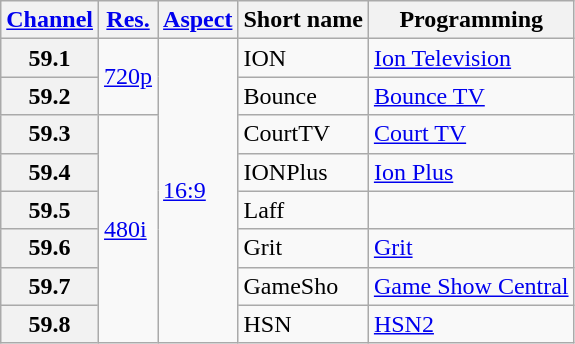<table class="wikitable">
<tr>
<th scope = "col"><a href='#'>Channel</a></th>
<th scope = "col"><a href='#'>Res.</a></th>
<th scope = "col"><a href='#'>Aspect</a></th>
<th scope = "col">Short name</th>
<th scope = "col">Programming</th>
</tr>
<tr>
<th scope = "row">59.1</th>
<td rowspan=2><a href='#'>720p</a></td>
<td rowspan=8><a href='#'>16:9</a></td>
<td>ION</td>
<td><a href='#'>Ion Television</a></td>
</tr>
<tr>
<th scope = "row">59.2</th>
<td>Bounce</td>
<td><a href='#'>Bounce TV</a></td>
</tr>
<tr>
<th scope = "row">59.3</th>
<td rowspan=6><a href='#'>480i</a></td>
<td>CourtTV</td>
<td><a href='#'>Court TV</a></td>
</tr>
<tr>
<th scope = "row">59.4</th>
<td>IONPlus</td>
<td><a href='#'>Ion Plus</a></td>
</tr>
<tr>
<th scope = "row">59.5</th>
<td>Laff</td>
<td></td>
</tr>
<tr>
<th scope = "row">59.6</th>
<td>Grit</td>
<td><a href='#'>Grit</a></td>
</tr>
<tr>
<th scope = "row">59.7</th>
<td>GameSho</td>
<td><a href='#'>Game Show Central</a></td>
</tr>
<tr>
<th scope = "row">59.8</th>
<td>HSN</td>
<td><a href='#'>HSN2</a></td>
</tr>
</table>
